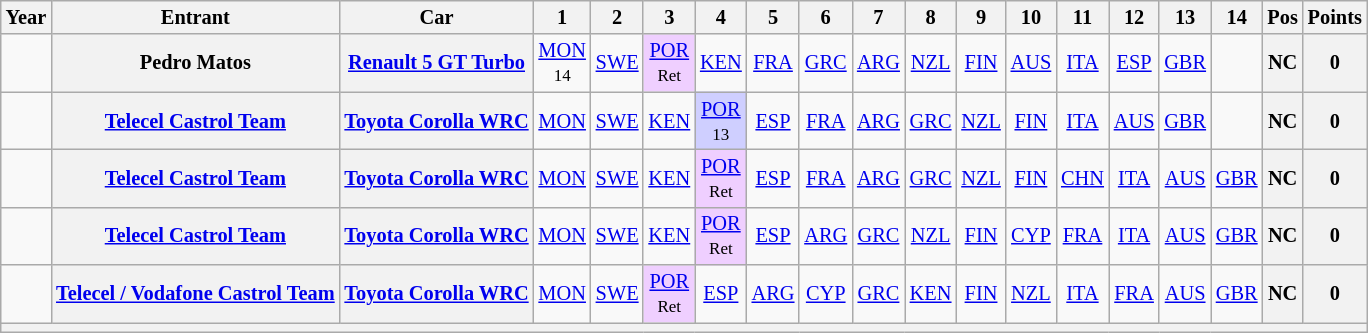<table class="wikitable" style="text-align:center; font-size:85%;">
<tr>
<th>Year</th>
<th>Entrant</th>
<th>Car</th>
<th>1</th>
<th>2</th>
<th>3</th>
<th>4</th>
<th>5</th>
<th>6</th>
<th>7</th>
<th>8</th>
<th>9</th>
<th>10</th>
<th>11</th>
<th>12</th>
<th>13</th>
<th>14</th>
<th>Pos</th>
<th>Points</th>
</tr>
<tr>
<td></td>
<th nowrap>Pedro Matos</th>
<th nowrap><a href='#'>Renault 5 GT Turbo</a></th>
<td><a href='#'>MON</a><br><small>14</small></td>
<td><a href='#'>SWE</a></td>
<td style="background:#EFCFFF;"><a href='#'>POR</a><br><small>Ret</small></td>
<td><a href='#'>KEN</a></td>
<td><a href='#'>FRA</a></td>
<td><a href='#'>GRC</a></td>
<td><a href='#'>ARG</a></td>
<td><a href='#'>NZL</a></td>
<td><a href='#'>FIN</a></td>
<td><a href='#'>AUS</a></td>
<td><a href='#'>ITA</a></td>
<td><a href='#'>ESP</a></td>
<td><a href='#'>GBR</a></td>
<td></td>
<th>NC</th>
<th>0</th>
</tr>
<tr>
<td></td>
<th nowrap><a href='#'>Telecel Castrol Team</a></th>
<th nowrap><a href='#'>Toyota Corolla WRC</a></th>
<td><a href='#'>MON</a></td>
<td><a href='#'>SWE</a></td>
<td><a href='#'>KEN</a></td>
<td style="background:#CFCFFF;"><a href='#'>POR</a><br><small>13</small></td>
<td><a href='#'>ESP</a></td>
<td><a href='#'>FRA</a></td>
<td><a href='#'>ARG</a></td>
<td><a href='#'>GRC</a></td>
<td><a href='#'>NZL</a></td>
<td><a href='#'>FIN</a></td>
<td><a href='#'>ITA</a></td>
<td><a href='#'>AUS</a></td>
<td><a href='#'>GBR</a></td>
<td></td>
<th>NC</th>
<th>0</th>
</tr>
<tr>
<td></td>
<th nowrap><a href='#'>Telecel Castrol Team</a></th>
<th nowrap><a href='#'>Toyota Corolla WRC</a></th>
<td><a href='#'>MON</a></td>
<td><a href='#'>SWE</a></td>
<td><a href='#'>KEN</a></td>
<td style="background:#EFCFFF;"><a href='#'>POR</a><br><small>Ret</small></td>
<td><a href='#'>ESP</a></td>
<td><a href='#'>FRA</a></td>
<td><a href='#'>ARG</a></td>
<td><a href='#'>GRC</a></td>
<td><a href='#'>NZL</a></td>
<td><a href='#'>FIN</a></td>
<td><a href='#'>CHN</a></td>
<td><a href='#'>ITA</a></td>
<td><a href='#'>AUS</a></td>
<td><a href='#'>GBR</a></td>
<th>NC</th>
<th>0</th>
</tr>
<tr>
<td></td>
<th nowrap><a href='#'>Telecel Castrol Team</a></th>
<th nowrap><a href='#'>Toyota Corolla WRC</a></th>
<td><a href='#'>MON</a></td>
<td><a href='#'>SWE</a></td>
<td><a href='#'>KEN</a></td>
<td style="background:#EFCFFF;"><a href='#'>POR</a><br><small>Ret</small></td>
<td><a href='#'>ESP</a></td>
<td><a href='#'>ARG</a></td>
<td><a href='#'>GRC</a></td>
<td><a href='#'>NZL</a></td>
<td><a href='#'>FIN</a></td>
<td><a href='#'>CYP</a></td>
<td><a href='#'>FRA</a></td>
<td><a href='#'>ITA</a></td>
<td><a href='#'>AUS</a></td>
<td><a href='#'>GBR</a></td>
<th>NC</th>
<th>0</th>
</tr>
<tr>
<td></td>
<th nowrap><a href='#'>Telecel / Vodafone Castrol Team</a></th>
<th nowrap><a href='#'>Toyota Corolla WRC</a></th>
<td><a href='#'>MON</a></td>
<td><a href='#'>SWE</a></td>
<td style="background:#EFCFFF;"><a href='#'>POR</a><br><small>Ret</small></td>
<td><a href='#'>ESP</a></td>
<td><a href='#'>ARG</a></td>
<td><a href='#'>CYP</a></td>
<td><a href='#'>GRC</a></td>
<td><a href='#'>KEN</a></td>
<td><a href='#'>FIN</a></td>
<td><a href='#'>NZL</a></td>
<td><a href='#'>ITA</a></td>
<td><a href='#'>FRA</a></td>
<td><a href='#'>AUS</a></td>
<td><a href='#'>GBR</a></td>
<th>NC</th>
<th>0</th>
</tr>
<tr>
<th colspan="19"></th>
</tr>
</table>
